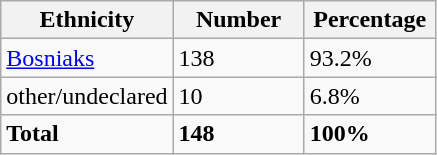<table class="wikitable">
<tr>
<th width="100px">Ethnicity</th>
<th width="80px">Number</th>
<th width="80px">Percentage</th>
</tr>
<tr>
<td><a href='#'>Bosniaks</a></td>
<td>138</td>
<td>93.2%</td>
</tr>
<tr>
<td>other/undeclared</td>
<td>10</td>
<td>6.8%</td>
</tr>
<tr>
<td><strong>Total</strong></td>
<td><strong>148</strong></td>
<td><strong>100%</strong></td>
</tr>
</table>
